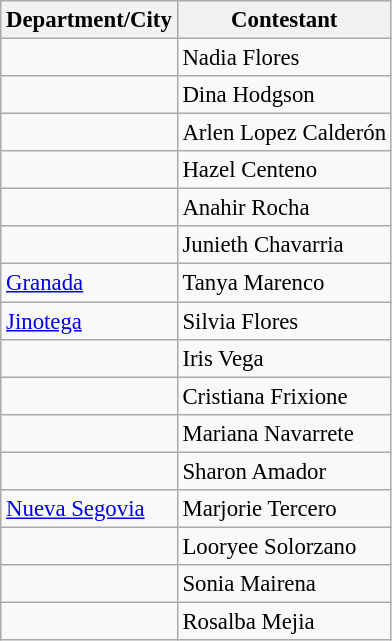<table class="wikitable sortable" style="font-size: 95%;">
<tr>
<th>Department/City</th>
<th>Contestant</th>
</tr>
<tr>
<td></td>
<td>Nadia Flores</td>
</tr>
<tr>
<td></td>
<td>Dina Hodgson</td>
</tr>
<tr>
<td></td>
<td>Arlen Lopez Calderón</td>
</tr>
<tr>
<td></td>
<td>Hazel Centeno</td>
</tr>
<tr>
<td></td>
<td>Anahir Rocha</td>
</tr>
<tr>
<td></td>
<td>Junieth Chavarria</td>
</tr>
<tr>
<td> <a href='#'>Granada</a></td>
<td>Tanya Marenco</td>
</tr>
<tr>
<td> <a href='#'>Jinotega</a></td>
<td>Silvia Flores</td>
</tr>
<tr>
<td></td>
<td>Iris Vega</td>
</tr>
<tr>
<td></td>
<td>Cristiana Frixione</td>
</tr>
<tr>
<td></td>
<td>Mariana Navarrete</td>
</tr>
<tr>
<td></td>
<td>Sharon Amador</td>
</tr>
<tr>
<td> <a href='#'>Nueva Segovia</a></td>
<td>Marjorie Tercero</td>
</tr>
<tr>
<td></td>
<td>Looryee Solorzano</td>
</tr>
<tr>
<td></td>
<td>Sonia Mairena</td>
</tr>
<tr>
<td></td>
<td>Rosalba Mejia</td>
</tr>
</table>
